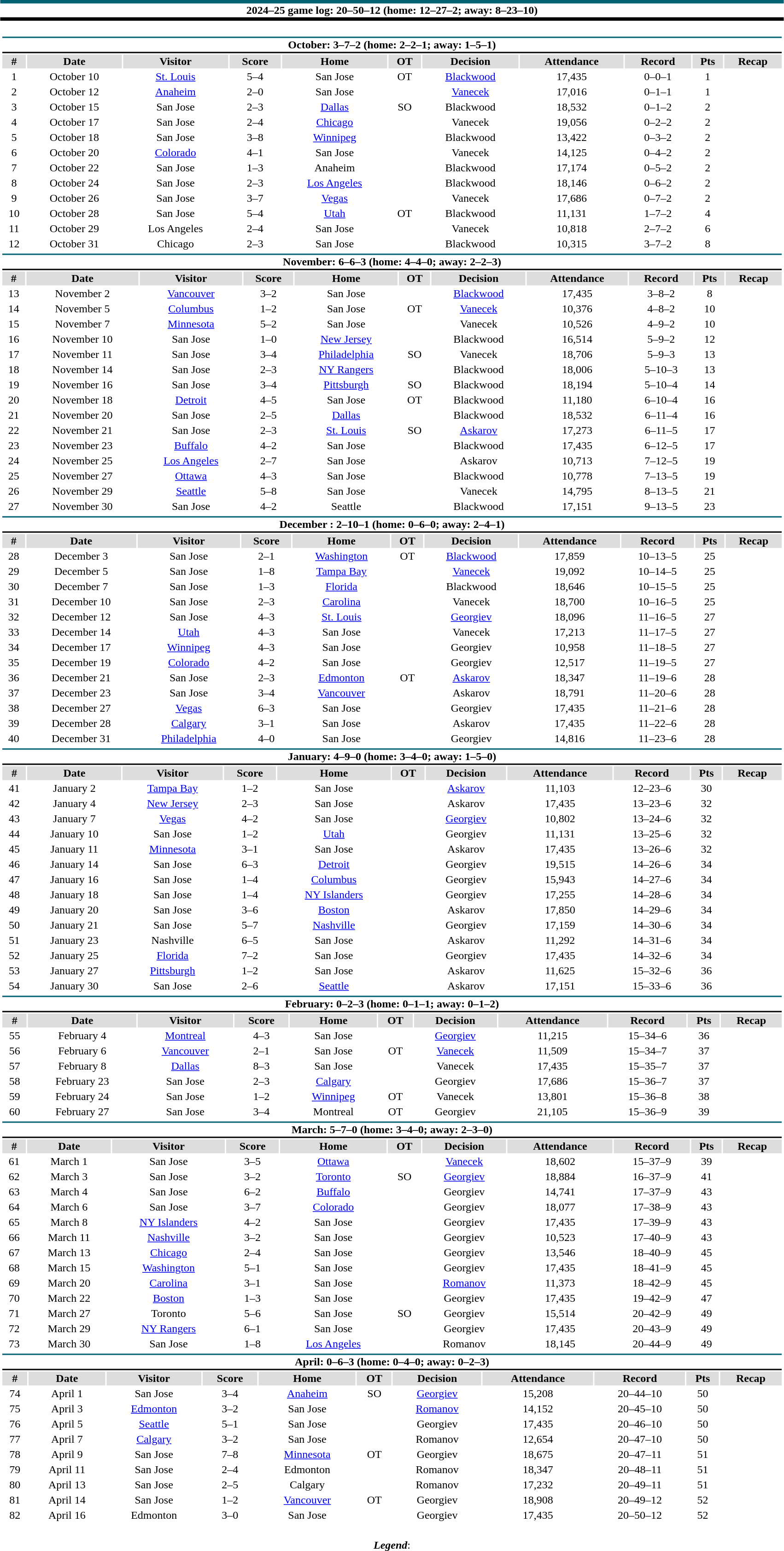<table class="toccolours"  style="width:90%; clear:both; margin:1.5em auto; text-align:center;">
<tr>
<th colspan="11" style="background:#fff; border-top:#006272 5px solid; border-bottom:#010101 5px solid;">2024–25 game log: 20–50–12 (home: 12–27–2; away: 8–23–10)</th>
</tr>
<tr>
<td colspan=12><br><table class="toccolours collapsible collapsed" style="width:100%;">
<tr>
<th colspan="12" style="background:#fff; border-top:#006272 2px solid; border-bottom:#010101 2px solid;">October: 3–7–2 (home: 2–2–1; away: 1–5–1)</th>
</tr>
<tr style="text-align:center; background:#ddd;">
<th>#</th>
<th>Date</th>
<th>Visitor</th>
<th>Score</th>
<th>Home</th>
<th>OT</th>
<th>Decision</th>
<th>Attendance</th>
<th>Record</th>
<th>Pts</th>
<th>Recap</th>
</tr>
<tr>
<td>1</td>
<td>October 10</td>
<td><a href='#'>St. Louis</a></td>
<td>5–4</td>
<td>San Jose</td>
<td>OT</td>
<td><a href='#'>Blackwood</a></td>
<td>17,435</td>
<td>0–0–1</td>
<td>1</td>
<td></td>
</tr>
<tr>
<td>2</td>
<td>October 12</td>
<td><a href='#'>Anaheim</a></td>
<td>2–0</td>
<td>San Jose</td>
<td></td>
<td><a href='#'>Vanecek</a></td>
<td>17,016</td>
<td>0–1–1</td>
<td>1</td>
<td></td>
</tr>
<tr>
<td>3</td>
<td>October 15</td>
<td>San Jose</td>
<td>2–3</td>
<td><a href='#'>Dallas</a></td>
<td>SO</td>
<td>Blackwood</td>
<td>18,532</td>
<td>0–1–2</td>
<td>2</td>
<td></td>
</tr>
<tr>
<td>4</td>
<td>October 17</td>
<td>San Jose</td>
<td>2–4</td>
<td><a href='#'>Chicago</a></td>
<td></td>
<td>Vanecek</td>
<td>19,056</td>
<td>0–2–2</td>
<td>2</td>
<td></td>
</tr>
<tr>
<td>5</td>
<td>October 18</td>
<td>San Jose</td>
<td>3–8</td>
<td><a href='#'>Winnipeg</a></td>
<td></td>
<td>Blackwood</td>
<td>13,422</td>
<td>0–3–2</td>
<td>2</td>
<td></td>
</tr>
<tr>
<td>6</td>
<td>October 20</td>
<td><a href='#'>Colorado</a></td>
<td>4–1</td>
<td>San Jose</td>
<td></td>
<td>Vanecek</td>
<td>14,125</td>
<td>0–4–2</td>
<td>2</td>
<td></td>
</tr>
<tr>
<td>7</td>
<td>October 22</td>
<td>San Jose</td>
<td>1–3</td>
<td>Anaheim</td>
<td></td>
<td>Blackwood</td>
<td>17,174</td>
<td>0–5–2</td>
<td>2</td>
<td></td>
</tr>
<tr>
<td>8</td>
<td>October 24</td>
<td>San Jose</td>
<td>2–3</td>
<td><a href='#'>Los Angeles</a></td>
<td></td>
<td>Blackwood</td>
<td>18,146</td>
<td>0–6–2</td>
<td>2</td>
<td></td>
</tr>
<tr>
<td>9</td>
<td>October 26</td>
<td>San Jose</td>
<td>3–7</td>
<td><a href='#'>Vegas</a></td>
<td></td>
<td>Vanecek</td>
<td>17,686</td>
<td>0–7–2</td>
<td>2</td>
<td></td>
</tr>
<tr>
<td>10</td>
<td>October 28</td>
<td>San Jose</td>
<td>5–4</td>
<td><a href='#'>Utah</a></td>
<td>OT</td>
<td>Blackwood</td>
<td>11,131</td>
<td>1–7–2</td>
<td>4</td>
<td></td>
</tr>
<tr>
<td>11</td>
<td>October 29</td>
<td>Los Angeles</td>
<td>2–4</td>
<td>San Jose</td>
<td></td>
<td>Vanecek</td>
<td>10,818</td>
<td>2–7–2</td>
<td>6</td>
<td></td>
</tr>
<tr>
<td>12</td>
<td>October 31</td>
<td>Chicago</td>
<td>2–3</td>
<td>San Jose</td>
<td></td>
<td>Blackwood</td>
<td>10,315</td>
<td>3–7–2</td>
<td>8</td>
<td></td>
</tr>
</table>
<table class="toccolours collapsible collapsed" style="width:100%;">
<tr>
<th colspan="11" style="background:#fff; border-top:#006272 2px solid; border-bottom:#010101 2px solid;">November: 6–6–3 (home: 4–4–0; away: 2–2–3)</th>
</tr>
<tr style="text-align:center; background:#ddd;">
<th>#</th>
<th>Date</th>
<th>Visitor</th>
<th>Score</th>
<th>Home</th>
<th>OT</th>
<th>Decision</th>
<th>Attendance</th>
<th>Record</th>
<th>Pts</th>
<th>Recap</th>
</tr>
<tr>
<td>13</td>
<td>November 2</td>
<td><a href='#'>Vancouver</a></td>
<td>3–2</td>
<td>San Jose</td>
<td></td>
<td><a href='#'>Blackwood</a></td>
<td>17,435</td>
<td>3–8–2</td>
<td>8</td>
<td></td>
</tr>
<tr>
<td>14</td>
<td>November 5</td>
<td><a href='#'>Columbus</a></td>
<td>1–2</td>
<td>San Jose</td>
<td>OT</td>
<td><a href='#'>Vanecek</a></td>
<td>10,376</td>
<td>4–8–2</td>
<td>10</td>
<td></td>
</tr>
<tr>
<td>15</td>
<td>November 7</td>
<td><a href='#'>Minnesota</a></td>
<td>5–2</td>
<td>San Jose</td>
<td></td>
<td>Vanecek</td>
<td>10,526</td>
<td>4–9–2</td>
<td>10</td>
<td></td>
</tr>
<tr>
<td>16</td>
<td>November 10</td>
<td>San Jose</td>
<td>1–0</td>
<td><a href='#'>New Jersey</a></td>
<td></td>
<td>Blackwood</td>
<td>16,514</td>
<td>5–9–2</td>
<td>12</td>
<td></td>
</tr>
<tr>
<td>17</td>
<td>November 11</td>
<td>San Jose</td>
<td>3–4</td>
<td><a href='#'>Philadelphia</a></td>
<td>SO</td>
<td>Vanecek</td>
<td>18,706</td>
<td>5–9–3</td>
<td>13</td>
<td></td>
</tr>
<tr>
<td>18</td>
<td>November 14</td>
<td>San Jose</td>
<td>2–3</td>
<td><a href='#'>NY Rangers</a></td>
<td></td>
<td>Blackwood</td>
<td>18,006</td>
<td>5–10–3</td>
<td>13</td>
<td></td>
</tr>
<tr>
<td>19</td>
<td>November 16</td>
<td>San Jose</td>
<td>3–4</td>
<td><a href='#'>Pittsburgh</a></td>
<td>SO</td>
<td>Blackwood</td>
<td>18,194</td>
<td>5–10–4</td>
<td>14</td>
<td></td>
</tr>
<tr>
<td>20</td>
<td>November 18</td>
<td><a href='#'>Detroit</a></td>
<td>4–5</td>
<td>San Jose</td>
<td>OT</td>
<td>Blackwood</td>
<td>11,180</td>
<td>6–10–4</td>
<td>16</td>
<td></td>
</tr>
<tr>
<td>21</td>
<td>November 20</td>
<td>San Jose</td>
<td>2–5</td>
<td><a href='#'>Dallas</a></td>
<td></td>
<td>Blackwood</td>
<td>18,532</td>
<td>6–11–4</td>
<td>16</td>
<td></td>
</tr>
<tr>
<td>22</td>
<td>November 21</td>
<td>San Jose</td>
<td>2–3</td>
<td><a href='#'>St. Louis</a></td>
<td>SO</td>
<td><a href='#'>Askarov</a></td>
<td>17,273</td>
<td>6–11–5</td>
<td>17</td>
<td></td>
</tr>
<tr>
<td>23</td>
<td>November 23</td>
<td><a href='#'>Buffalo</a></td>
<td>4–2</td>
<td>San Jose</td>
<td></td>
<td>Blackwood</td>
<td>17,435</td>
<td>6–12–5</td>
<td>17</td>
<td></td>
</tr>
<tr>
<td>24</td>
<td>November 25</td>
<td><a href='#'>Los Angeles</a></td>
<td>2–7</td>
<td>San Jose</td>
<td></td>
<td>Askarov</td>
<td>10,713</td>
<td>7–12–5</td>
<td>19</td>
<td></td>
</tr>
<tr>
<td>25</td>
<td>November 27</td>
<td><a href='#'>Ottawa</a></td>
<td>4–3</td>
<td>San Jose</td>
<td></td>
<td>Blackwood</td>
<td>10,778</td>
<td>7–13–5</td>
<td>19</td>
<td></td>
</tr>
<tr>
<td>26</td>
<td>November 29</td>
<td><a href='#'>Seattle</a></td>
<td>5–8</td>
<td>San Jose</td>
<td></td>
<td>Vanecek</td>
<td>14,795</td>
<td>8–13–5</td>
<td>21</td>
<td></td>
</tr>
<tr>
<td>27</td>
<td>November 30</td>
<td>San Jose</td>
<td>4–2</td>
<td>Seattle</td>
<td></td>
<td>Blackwood</td>
<td>17,151</td>
<td>9–13–5</td>
<td>23</td>
<td></td>
</tr>
</table>
<table class="toccolours collapsible collapsed" style="width:100%;">
<tr>
<th colspan="11" style="background:#fff; border-top:#006272 2px solid; border-bottom:#010101 2px solid;">December : 2–10–1 (home: 0–6–0; away: 2–4–1)</th>
</tr>
<tr style="text-align:center; background:#ddd;">
<th>#</th>
<th>Date</th>
<th>Visitor</th>
<th>Score</th>
<th>Home</th>
<th>OT</th>
<th>Decision</th>
<th>Attendance</th>
<th>Record</th>
<th>Pts</th>
<th>Recap</th>
</tr>
<tr>
<td>28</td>
<td>December 3</td>
<td>San Jose</td>
<td>2–1</td>
<td><a href='#'>Washington</a></td>
<td>OT</td>
<td><a href='#'>Blackwood</a></td>
<td>17,859</td>
<td>10–13–5</td>
<td>25</td>
<td></td>
</tr>
<tr>
<td>29</td>
<td>December 5</td>
<td>San Jose</td>
<td>1–8</td>
<td><a href='#'>Tampa Bay</a></td>
<td></td>
<td><a href='#'>Vanecek</a></td>
<td>19,092</td>
<td>10–14–5</td>
<td>25</td>
<td></td>
</tr>
<tr>
<td>30</td>
<td>December 7</td>
<td>San Jose</td>
<td>1–3</td>
<td><a href='#'>Florida</a></td>
<td></td>
<td>Blackwood</td>
<td>18,646</td>
<td>10–15–5</td>
<td>25</td>
<td></td>
</tr>
<tr>
<td>31</td>
<td>December 10</td>
<td>San Jose</td>
<td>2–3</td>
<td><a href='#'>Carolina</a></td>
<td></td>
<td>Vanecek</td>
<td>18,700</td>
<td>10–16–5</td>
<td>25</td>
<td></td>
</tr>
<tr>
<td>32</td>
<td>December 12</td>
<td>San Jose</td>
<td>4–3</td>
<td><a href='#'>St. Louis</a></td>
<td></td>
<td><a href='#'>Georgiev</a></td>
<td>18,096</td>
<td>11–16–5</td>
<td>27</td>
<td></td>
</tr>
<tr>
<td>33</td>
<td>December 14</td>
<td><a href='#'>Utah</a></td>
<td>4–3</td>
<td>San Jose</td>
<td></td>
<td>Vanecek</td>
<td>17,213</td>
<td>11–17–5</td>
<td>27</td>
<td></td>
</tr>
<tr>
<td>34</td>
<td>December 17</td>
<td><a href='#'>Winnipeg</a></td>
<td>4–3</td>
<td>San Jose</td>
<td></td>
<td>Georgiev</td>
<td>10,958</td>
<td>11–18–5</td>
<td>27</td>
<td></td>
</tr>
<tr>
<td>35</td>
<td>December 19</td>
<td><a href='#'>Colorado</a></td>
<td>4–2</td>
<td>San Jose</td>
<td></td>
<td>Georgiev</td>
<td>12,517</td>
<td>11–19–5</td>
<td>27</td>
<td></td>
</tr>
<tr>
<td>36</td>
<td>December 21</td>
<td>San Jose</td>
<td>2–3</td>
<td><a href='#'>Edmonton</a></td>
<td>OT</td>
<td><a href='#'>Askarov</a></td>
<td>18,347</td>
<td>11–19–6</td>
<td>28</td>
<td></td>
</tr>
<tr>
<td>37</td>
<td>December 23</td>
<td>San Jose</td>
<td>3–4</td>
<td><a href='#'>Vancouver</a></td>
<td></td>
<td>Askarov</td>
<td>18,791</td>
<td>11–20–6</td>
<td>28</td>
<td></td>
</tr>
<tr>
<td>38</td>
<td>December 27</td>
<td><a href='#'>Vegas</a></td>
<td>6–3</td>
<td>San Jose</td>
<td></td>
<td>Georgiev</td>
<td>17,435</td>
<td>11–21–6</td>
<td>28</td>
<td></td>
</tr>
<tr>
<td>39</td>
<td>December 28</td>
<td><a href='#'>Calgary</a></td>
<td>3–1</td>
<td>San Jose</td>
<td></td>
<td>Askarov</td>
<td>17,435</td>
<td>11–22–6</td>
<td>28</td>
<td></td>
</tr>
<tr>
<td>40</td>
<td>December 31</td>
<td><a href='#'>Philadelphia</a></td>
<td>4–0</td>
<td>San Jose</td>
<td></td>
<td>Georgiev</td>
<td>14,816</td>
<td>11–23–6</td>
<td>28</td>
<td></td>
</tr>
</table>
<table class="toccolours collapsible collapsed" style="width:100%;">
<tr>
<th colspan="11" style="background:#fff; border-top:#006272 2px solid; border-bottom:#010101 2px solid;">January: 4–9–0 (home: 3–4–0; away: 1–5–0)</th>
</tr>
<tr style="text-align:center; background:#ddd;">
<th>#</th>
<th>Date</th>
<th>Visitor</th>
<th>Score</th>
<th>Home</th>
<th>OT</th>
<th>Decision</th>
<th>Attendance</th>
<th>Record</th>
<th>Pts</th>
<th>Recap</th>
</tr>
<tr>
<td>41</td>
<td>January 2</td>
<td><a href='#'>Tampa Bay</a></td>
<td>1–2</td>
<td>San Jose</td>
<td></td>
<td><a href='#'>Askarov</a></td>
<td>11,103</td>
<td>12–23–6</td>
<td>30</td>
<td></td>
</tr>
<tr>
<td>42</td>
<td>January 4</td>
<td><a href='#'>New Jersey</a></td>
<td>2–3</td>
<td>San Jose</td>
<td></td>
<td>Askarov</td>
<td>17,435</td>
<td>13–23–6</td>
<td>32</td>
<td></td>
</tr>
<tr>
<td>43</td>
<td>January 7</td>
<td><a href='#'>Vegas</a></td>
<td>4–2</td>
<td>San Jose</td>
<td></td>
<td><a href='#'>Georgiev</a></td>
<td>10,802</td>
<td>13–24–6</td>
<td>32</td>
<td></td>
</tr>
<tr>
<td>44</td>
<td>January 10</td>
<td>San Jose</td>
<td>1–2</td>
<td><a href='#'>Utah</a></td>
<td></td>
<td>Georgiev</td>
<td>11,131</td>
<td>13–25–6</td>
<td>32</td>
<td></td>
</tr>
<tr>
<td>45</td>
<td>January 11</td>
<td><a href='#'>Minnesota</a></td>
<td>3–1</td>
<td>San Jose</td>
<td></td>
<td>Askarov</td>
<td>17,435</td>
<td>13–26–6</td>
<td>32</td>
<td></td>
</tr>
<tr>
<td>46</td>
<td>January 14</td>
<td>San Jose</td>
<td>6–3</td>
<td><a href='#'>Detroit</a></td>
<td></td>
<td>Georgiev</td>
<td>19,515</td>
<td>14–26–6</td>
<td>34</td>
<td></td>
</tr>
<tr>
<td>47</td>
<td>January 16</td>
<td>San Jose</td>
<td>1–4</td>
<td><a href='#'>Columbus</a></td>
<td></td>
<td>Georgiev</td>
<td>15,943</td>
<td>14–27–6</td>
<td>34</td>
<td></td>
</tr>
<tr>
<td>48</td>
<td>January 18</td>
<td>San Jose</td>
<td>1–4</td>
<td><a href='#'>NY Islanders</a></td>
<td></td>
<td>Georgiev</td>
<td>17,255</td>
<td>14–28–6</td>
<td>34</td>
<td></td>
</tr>
<tr>
<td>49</td>
<td>January 20</td>
<td>San Jose</td>
<td>3–6</td>
<td><a href='#'>Boston</a></td>
<td></td>
<td>Askarov</td>
<td>17,850</td>
<td>14–29–6</td>
<td>34</td>
<td></td>
</tr>
<tr>
<td>50</td>
<td>January 21</td>
<td>San Jose</td>
<td>5–7</td>
<td><a href='#'>Nashville</a></td>
<td></td>
<td>Georgiev</td>
<td>17,159</td>
<td>14–30–6</td>
<td>34</td>
<td></td>
</tr>
<tr>
<td>51</td>
<td>January 23</td>
<td>Nashville</td>
<td>6–5</td>
<td>San Jose</td>
<td></td>
<td>Askarov</td>
<td>11,292</td>
<td>14–31–6</td>
<td>34</td>
<td></td>
</tr>
<tr>
<td>52</td>
<td>January 25</td>
<td><a href='#'>Florida</a></td>
<td>7–2</td>
<td>San Jose</td>
<td></td>
<td>Georgiev</td>
<td>17,435</td>
<td>14–32–6</td>
<td>34</td>
<td></td>
</tr>
<tr>
<td>53</td>
<td>January 27</td>
<td><a href='#'>Pittsburgh</a></td>
<td>1–2</td>
<td>San Jose</td>
<td></td>
<td>Askarov</td>
<td>11,625</td>
<td>15–32–6</td>
<td>36</td>
<td></td>
</tr>
<tr>
<td>54</td>
<td>January 30</td>
<td>San Jose</td>
<td>2–6</td>
<td><a href='#'>Seattle</a></td>
<td></td>
<td>Askarov</td>
<td>17,151</td>
<td>15–33–6</td>
<td>36</td>
<td></td>
</tr>
</table>
<table class="toccolours collapsible collapsed" style="width:100%;">
<tr>
<th colspan="11" style="background:#fff; border-top:#006272 2px solid; border-bottom:#010101 2px solid;">February: 0–2–3 (home: 0–1–1; away: 0–1–2)</th>
</tr>
<tr style="text-align:center; background:#ddd;">
<th>#</th>
<th>Date</th>
<th>Visitor</th>
<th>Score</th>
<th>Home</th>
<th>OT</th>
<th>Decision</th>
<th>Attendance</th>
<th>Record</th>
<th>Pts</th>
<th>Recap</th>
</tr>
<tr>
<td>55</td>
<td>February 4</td>
<td><a href='#'>Montreal</a></td>
<td>4–3</td>
<td>San Jose</td>
<td></td>
<td><a href='#'>Georgiev</a></td>
<td>11,215</td>
<td>15–34–6</td>
<td>36</td>
<td></td>
</tr>
<tr>
<td>56</td>
<td>February 6</td>
<td><a href='#'>Vancouver</a></td>
<td>2–1</td>
<td>San Jose</td>
<td>OT</td>
<td><a href='#'>Vanecek</a></td>
<td>11,509</td>
<td>15–34–7</td>
<td>37</td>
<td></td>
</tr>
<tr>
<td>57</td>
<td>February 8</td>
<td><a href='#'>Dallas</a></td>
<td>8–3</td>
<td>San Jose</td>
<td></td>
<td>Vanecek</td>
<td>17,435</td>
<td>15–35–7</td>
<td>37</td>
<td></td>
</tr>
<tr>
<td>58</td>
<td>February 23</td>
<td>San Jose</td>
<td>2–3</td>
<td><a href='#'>Calgary</a></td>
<td></td>
<td>Georgiev</td>
<td>17,686</td>
<td>15–36–7</td>
<td>37</td>
<td></td>
</tr>
<tr>
<td>59</td>
<td>February 24</td>
<td>San Jose</td>
<td>1–2</td>
<td><a href='#'>Winnipeg</a></td>
<td>OT</td>
<td>Vanecek</td>
<td>13,801</td>
<td>15–36–8</td>
<td>38</td>
<td></td>
</tr>
<tr>
<td>60</td>
<td>February 27</td>
<td>San Jose</td>
<td>3–4</td>
<td>Montreal</td>
<td>OT</td>
<td>Georgiev</td>
<td>21,105</td>
<td>15–36–9</td>
<td>39</td>
<td></td>
</tr>
</table>
<table class="toccolours collapsible collapsed" style="width:100%;">
<tr>
<th colspan="11" style="background:#fff; border-top:#006272 2px solid; border-bottom:#010101 2px solid;">March: 5–7–0 (home: 3–4–0; away: 2–3–0)</th>
</tr>
<tr style="text-align:center; background:#ddd;">
<th>#</th>
<th>Date</th>
<th>Visitor</th>
<th>Score</th>
<th>Home</th>
<th>OT</th>
<th>Decision</th>
<th>Attendance</th>
<th>Record</th>
<th>Pts</th>
<th>Recap</th>
</tr>
<tr>
<td>61</td>
<td>March 1</td>
<td>San Jose</td>
<td>3–5</td>
<td><a href='#'>Ottawa</a></td>
<td></td>
<td><a href='#'>Vanecek</a></td>
<td>18,602</td>
<td>15–37–9</td>
<td>39</td>
<td></td>
</tr>
<tr>
<td>62</td>
<td>March 3</td>
<td>San Jose</td>
<td>3–2</td>
<td><a href='#'>Toronto</a></td>
<td>SO</td>
<td><a href='#'>Georgiev</a></td>
<td>18,884</td>
<td>16–37–9</td>
<td>41</td>
<td></td>
</tr>
<tr>
<td>63</td>
<td>March 4</td>
<td>San Jose</td>
<td>6–2</td>
<td><a href='#'>Buffalo</a></td>
<td></td>
<td>Georgiev</td>
<td>14,741</td>
<td>17–37–9</td>
<td>43</td>
<td></td>
</tr>
<tr>
<td>64</td>
<td>March 6</td>
<td>San Jose</td>
<td>3–7</td>
<td><a href='#'>Colorado</a></td>
<td></td>
<td>Georgiev</td>
<td>18,077</td>
<td>17–38–9</td>
<td>43</td>
<td></td>
</tr>
<tr>
<td>65</td>
<td>March 8</td>
<td><a href='#'>NY Islanders</a></td>
<td>4–2</td>
<td>San Jose</td>
<td></td>
<td>Georgiev</td>
<td>17,435</td>
<td>17–39–9</td>
<td>43</td>
<td></td>
</tr>
<tr>
<td>66</td>
<td>March 11</td>
<td><a href='#'>Nashville</a></td>
<td>3–2</td>
<td>San Jose</td>
<td></td>
<td>Georgiev</td>
<td>10,523</td>
<td>17–40–9</td>
<td>43</td>
<td></td>
</tr>
<tr>
<td>67</td>
<td>March 13</td>
<td><a href='#'>Chicago</a></td>
<td>2–4</td>
<td>San Jose</td>
<td></td>
<td>Georgiev</td>
<td>13,546</td>
<td>18–40–9</td>
<td>45</td>
<td></td>
</tr>
<tr>
<td>68</td>
<td>March 15</td>
<td><a href='#'>Washington</a></td>
<td>5–1</td>
<td>San Jose</td>
<td></td>
<td>Georgiev</td>
<td>17,435</td>
<td>18–41–9</td>
<td>45</td>
<td></td>
</tr>
<tr>
<td>69</td>
<td>March 20</td>
<td><a href='#'>Carolina</a></td>
<td>3–1</td>
<td>San Jose</td>
<td></td>
<td><a href='#'>Romanov</a></td>
<td>11,373</td>
<td>18–42–9</td>
<td>45</td>
<td></td>
</tr>
<tr>
<td>70</td>
<td>March 22</td>
<td><a href='#'>Boston</a></td>
<td>1–3</td>
<td>San Jose</td>
<td></td>
<td>Georgiev</td>
<td>17,435</td>
<td>19–42–9</td>
<td>47</td>
<td></td>
</tr>
<tr>
<td>71</td>
<td>March 27</td>
<td>Toronto</td>
<td>5–6</td>
<td>San Jose</td>
<td>SO</td>
<td>Georgiev</td>
<td>15,514</td>
<td>20–42–9</td>
<td>49</td>
<td></td>
</tr>
<tr>
<td>72</td>
<td>March 29</td>
<td><a href='#'>NY Rangers</a></td>
<td>6–1</td>
<td>San Jose</td>
<td></td>
<td>Georgiev</td>
<td>17,435</td>
<td>20–43–9</td>
<td>49</td>
<td></td>
</tr>
<tr>
<td>73</td>
<td>March 30</td>
<td>San Jose</td>
<td>1–8</td>
<td><a href='#'>Los Angeles</a></td>
<td></td>
<td>Romanov</td>
<td>18,145</td>
<td>20–44–9</td>
<td>49</td>
<td></td>
</tr>
</table>
<table class="toccolours collapsible collapsed" style="width:100%;">
<tr>
<th colspan="11" style="background:#fff; border-top:#006272 2px solid; border-bottom:#010101 2px solid;">April: 0–6–3 (home: 0–4–0; away: 0–2–3)</th>
</tr>
<tr style="text-align:center; background:#ddd;">
<th>#</th>
<th>Date</th>
<th>Visitor</th>
<th>Score</th>
<th>Home</th>
<th>OT</th>
<th>Decision</th>
<th>Attendance</th>
<th>Record</th>
<th>Pts</th>
<th>Recap</th>
</tr>
<tr>
<td>74</td>
<td>April 1</td>
<td>San Jose</td>
<td>3–4</td>
<td><a href='#'>Anaheim</a></td>
<td>SO</td>
<td><a href='#'>Georgiev</a></td>
<td>15,208</td>
<td>20–44–10</td>
<td>50</td>
<td></td>
</tr>
<tr>
<td>75</td>
<td>April 3</td>
<td><a href='#'>Edmonton</a></td>
<td>3–2</td>
<td>San Jose</td>
<td></td>
<td><a href='#'>Romanov</a></td>
<td>14,152</td>
<td>20–45–10</td>
<td>50</td>
<td></td>
</tr>
<tr>
<td>76</td>
<td>April 5</td>
<td><a href='#'>Seattle</a></td>
<td>5–1</td>
<td>San Jose</td>
<td></td>
<td>Georgiev</td>
<td>17,435</td>
<td>20–46–10</td>
<td>50</td>
<td></td>
</tr>
<tr>
<td>77</td>
<td>April 7</td>
<td><a href='#'>Calgary</a></td>
<td>3–2</td>
<td>San Jose</td>
<td></td>
<td>Romanov</td>
<td>12,654</td>
<td>20–47–10</td>
<td>50</td>
<td></td>
</tr>
<tr>
<td>78</td>
<td>April 9</td>
<td>San Jose</td>
<td>7–8</td>
<td><a href='#'>Minnesota</a></td>
<td>OT</td>
<td>Georgiev</td>
<td>18,675</td>
<td>20–47–11</td>
<td>51</td>
<td></td>
</tr>
<tr>
<td>79</td>
<td>April 11</td>
<td>San Jose</td>
<td>2–4</td>
<td>Edmonton</td>
<td></td>
<td>Romanov</td>
<td>18,347</td>
<td>20–48–11</td>
<td>51</td>
<td></td>
</tr>
<tr>
<td>80</td>
<td>April 13</td>
<td>San Jose</td>
<td>2–5</td>
<td>Calgary</td>
<td></td>
<td>Romanov</td>
<td>17,232</td>
<td>20–49–11</td>
<td>51</td>
<td></td>
</tr>
<tr>
<td>81</td>
<td>April 14</td>
<td>San Jose</td>
<td>1–2</td>
<td><a href='#'>Vancouver</a></td>
<td>OT</td>
<td>Georgiev</td>
<td>18,908</td>
<td>20–49–12</td>
<td>52</td>
<td></td>
</tr>
<tr>
<td>82</td>
<td>April 16</td>
<td>Edmonton</td>
<td>3–0</td>
<td>San Jose</td>
<td></td>
<td>Georgiev</td>
<td>17,435</td>
<td>20–50–12</td>
<td>52</td>
<td></td>
</tr>
</table>
</td>
</tr>
<tr>
<td colspan="11" style="text-align:center;"><br><strong><em>Legend</em></strong>:


</td>
</tr>
</table>
